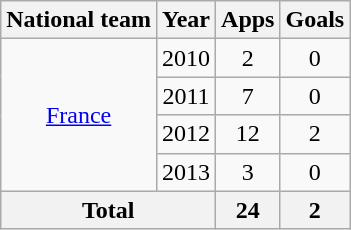<table class="wikitable" style="text-align:center">
<tr>
<th>National team</th>
<th>Year</th>
<th>Apps</th>
<th>Goals</th>
</tr>
<tr>
<td rowspan="4"><a href='#'>France</a></td>
<td>2010</td>
<td>2</td>
<td>0</td>
</tr>
<tr>
<td>2011</td>
<td>7</td>
<td>0</td>
</tr>
<tr>
<td>2012</td>
<td>12</td>
<td>2</td>
</tr>
<tr>
<td>2013</td>
<td>3</td>
<td>0</td>
</tr>
<tr>
<th colspan="2">Total</th>
<th>24</th>
<th>2</th>
</tr>
</table>
